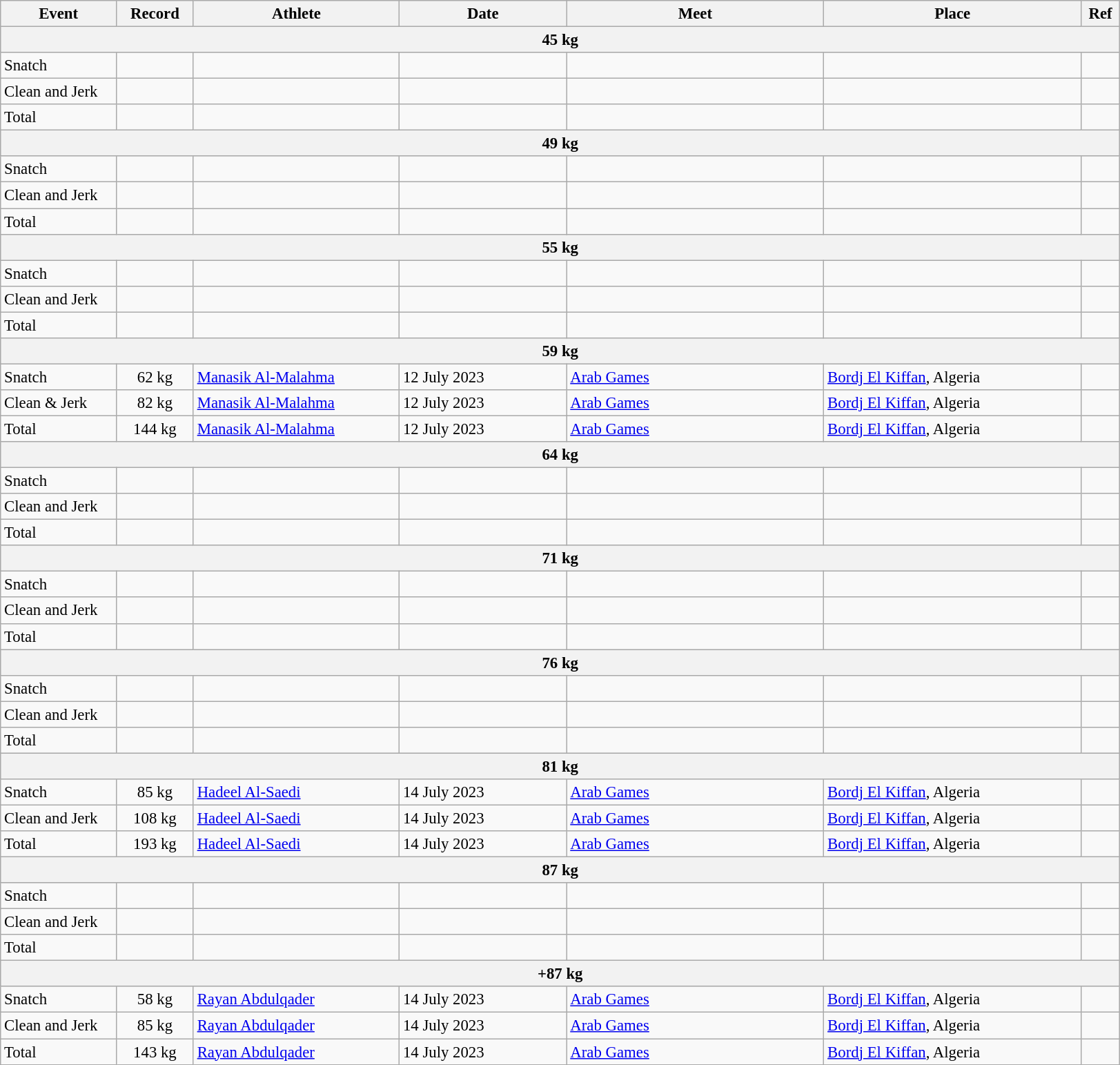<table class="wikitable" style="font-size:95%;">
<tr>
<th width=9%>Event</th>
<th width=6%>Record</th>
<th width=16%>Athlete</th>
<th width=13%>Date</th>
<th width=20%>Meet</th>
<th width=20%>Place</th>
<th width=3%>Ref</th>
</tr>
<tr bgcolor="#DDDDDD">
<th colspan="7">45 kg</th>
</tr>
<tr>
<td>Snatch</td>
<td align="center"></td>
<td></td>
<td></td>
<td></td>
<td></td>
<td></td>
</tr>
<tr>
<td>Clean and Jerk</td>
<td align="center"></td>
<td></td>
<td></td>
<td></td>
<td></td>
<td></td>
</tr>
<tr>
<td>Total</td>
<td align="center"></td>
<td></td>
<td></td>
<td></td>
<td></td>
<td></td>
</tr>
<tr bgcolor="#DDDDDD">
<th colspan="7">49 kg</th>
</tr>
<tr>
<td>Snatch</td>
<td align="center"></td>
<td></td>
<td></td>
<td></td>
<td></td>
<td></td>
</tr>
<tr>
<td>Clean and Jerk</td>
<td align="center"></td>
<td></td>
<td></td>
<td></td>
<td></td>
<td></td>
</tr>
<tr>
<td>Total</td>
<td align="center"></td>
<td></td>
<td></td>
<td></td>
<td></td>
<td></td>
</tr>
<tr bgcolor="#DDDDDD">
<th colspan="7">55 kg</th>
</tr>
<tr>
<td>Snatch</td>
<td align="center"></td>
<td></td>
<td></td>
<td></td>
<td></td>
<td></td>
</tr>
<tr>
<td>Clean and Jerk</td>
<td align="center"></td>
<td></td>
<td></td>
<td></td>
<td></td>
<td></td>
</tr>
<tr>
<td>Total</td>
<td align="center"></td>
<td></td>
<td></td>
<td></td>
<td></td>
<td></td>
</tr>
<tr bgcolor="#DDDDDD">
<th colspan="7">59 kg</th>
</tr>
<tr>
<td>Snatch</td>
<td align="center">62 kg</td>
<td><a href='#'>Manasik Al-Malahma</a></td>
<td>12 July 2023</td>
<td><a href='#'>Arab Games</a></td>
<td><a href='#'>Bordj El Kiffan</a>, Algeria</td>
<td></td>
</tr>
<tr>
<td>Clean & Jerk</td>
<td align="center">82 kg</td>
<td><a href='#'>Manasik Al-Malahma</a></td>
<td>12 July 2023</td>
<td><a href='#'>Arab Games</a></td>
<td><a href='#'>Bordj El Kiffan</a>, Algeria</td>
<td></td>
</tr>
<tr>
<td>Total</td>
<td align="center">144 kg</td>
<td><a href='#'>Manasik Al-Malahma</a></td>
<td>12 July 2023</td>
<td><a href='#'>Arab Games</a></td>
<td><a href='#'>Bordj El Kiffan</a>, Algeria</td>
<td></td>
</tr>
<tr bgcolor="#DDDDDD">
<th colspan="7">64 kg</th>
</tr>
<tr>
<td>Snatch</td>
<td align="center"></td>
<td></td>
<td></td>
<td></td>
<td></td>
<td></td>
</tr>
<tr>
<td>Clean and Jerk</td>
<td align="center"></td>
<td></td>
<td></td>
<td></td>
<td></td>
<td></td>
</tr>
<tr>
<td>Total</td>
<td align="center"></td>
<td></td>
<td></td>
<td></td>
<td></td>
<td></td>
</tr>
<tr bgcolor="#DDDDDD">
<th colspan="7">71 kg</th>
</tr>
<tr>
<td>Snatch</td>
<td align="center"></td>
<td></td>
<td></td>
<td></td>
<td></td>
<td></td>
</tr>
<tr>
<td>Clean and Jerk</td>
<td align="center"></td>
<td></td>
<td></td>
<td></td>
<td></td>
<td></td>
</tr>
<tr>
<td>Total</td>
<td align="center"></td>
<td></td>
<td></td>
<td></td>
<td></td>
<td></td>
</tr>
<tr bgcolor="#DDDDDD">
<th colspan="7">76 kg</th>
</tr>
<tr>
<td>Snatch</td>
<td align="center"></td>
<td></td>
<td></td>
<td></td>
<td></td>
<td></td>
</tr>
<tr>
<td>Clean and Jerk</td>
<td align="center"></td>
<td></td>
<td></td>
<td></td>
<td></td>
<td></td>
</tr>
<tr>
<td>Total</td>
<td align="center"></td>
<td></td>
<td></td>
<td></td>
<td></td>
<td></td>
</tr>
<tr bgcolor="#DDDDDD">
<th colspan="7">81 kg</th>
</tr>
<tr>
<td>Snatch</td>
<td align="center">85 kg</td>
<td><a href='#'>Hadeel Al-Saedi</a></td>
<td>14 July 2023</td>
<td><a href='#'>Arab Games</a></td>
<td><a href='#'>Bordj El Kiffan</a>, Algeria</td>
<td></td>
</tr>
<tr>
<td>Clean and Jerk</td>
<td align="center">108 kg</td>
<td><a href='#'>Hadeel Al-Saedi</a></td>
<td>14 July 2023</td>
<td><a href='#'>Arab Games</a></td>
<td><a href='#'>Bordj El Kiffan</a>, Algeria</td>
<td></td>
</tr>
<tr>
<td>Total</td>
<td align="center">193 kg</td>
<td><a href='#'>Hadeel Al-Saedi</a></td>
<td>14 July 2023</td>
<td><a href='#'>Arab Games</a></td>
<td><a href='#'>Bordj El Kiffan</a>, Algeria</td>
<td></td>
</tr>
<tr bgcolor="#DDDDDD">
<th colspan="7">87 kg</th>
</tr>
<tr>
<td>Snatch</td>
<td align="center"></td>
<td></td>
<td></td>
<td></td>
<td></td>
<td></td>
</tr>
<tr>
<td>Clean and Jerk</td>
<td align="center"></td>
<td></td>
<td></td>
<td></td>
<td></td>
<td></td>
</tr>
<tr>
<td>Total</td>
<td align="center"></td>
<td></td>
<td></td>
<td></td>
<td></td>
<td></td>
</tr>
<tr bgcolor="#DDDDDD">
<th colspan="7">+87 kg</th>
</tr>
<tr>
<td>Snatch</td>
<td align="center">58 kg</td>
<td><a href='#'>Rayan Abdulqader</a></td>
<td>14 July 2023</td>
<td><a href='#'>Arab Games</a></td>
<td><a href='#'>Bordj El Kiffan</a>, Algeria</td>
<td></td>
</tr>
<tr>
<td>Clean and Jerk</td>
<td align="center">85 kg</td>
<td><a href='#'>Rayan Abdulqader</a></td>
<td>14 July 2023</td>
<td><a href='#'>Arab Games</a></td>
<td><a href='#'>Bordj El Kiffan</a>, Algeria</td>
<td></td>
</tr>
<tr>
<td>Total</td>
<td align="center">143 kg</td>
<td><a href='#'>Rayan Abdulqader</a></td>
<td>14 July 2023</td>
<td><a href='#'>Arab Games</a></td>
<td><a href='#'>Bordj El Kiffan</a>, Algeria</td>
<td></td>
</tr>
</table>
